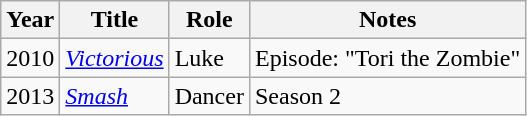<table class="wikitable sortable">
<tr>
<th>Year</th>
<th>Title</th>
<th>Role</th>
<th>Notes</th>
</tr>
<tr>
<td>2010</td>
<td><em><a href='#'>Victorious</a></em></td>
<td>Luke</td>
<td>Episode: "Tori the Zombie"</td>
</tr>
<tr>
<td>2013</td>
<td><em><a href='#'>Smash</a></em></td>
<td>Dancer</td>
<td>Season 2</td>
</tr>
</table>
